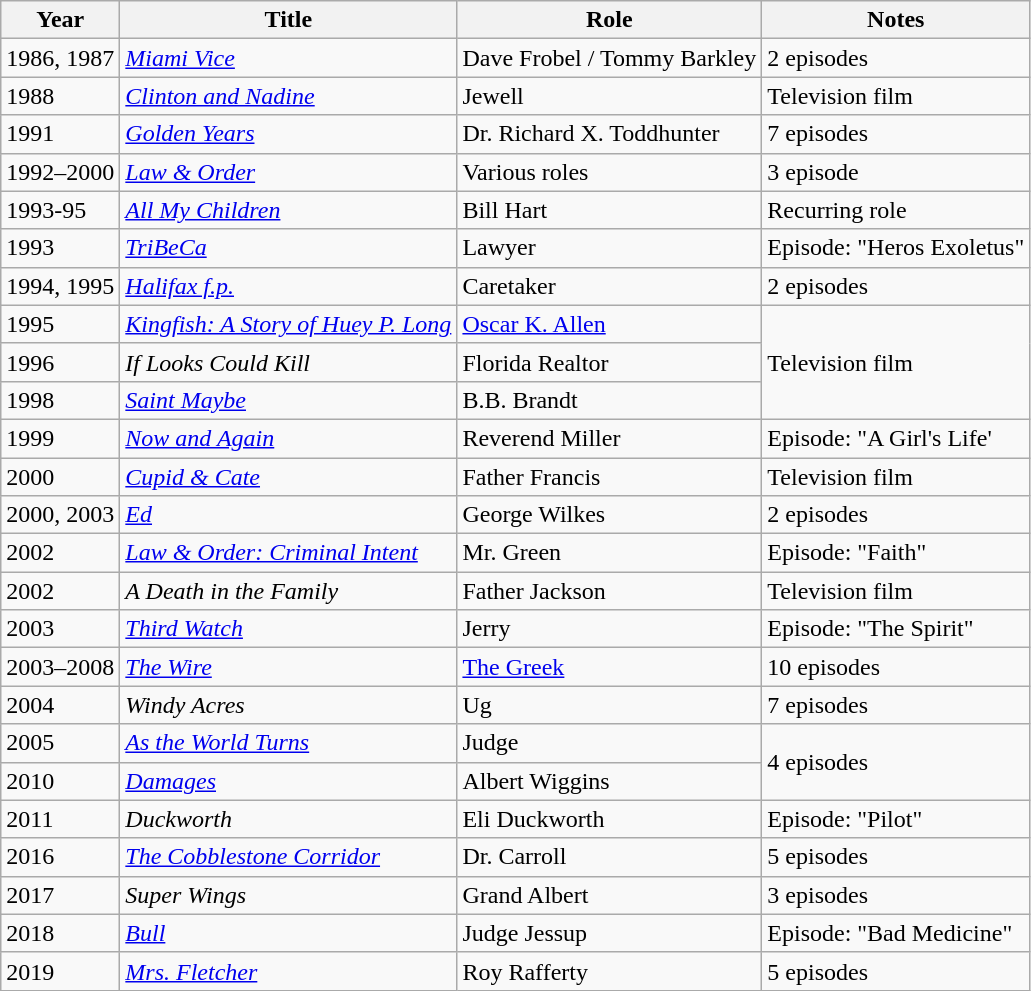<table class="wikitable sortable">
<tr>
<th>Year</th>
<th>Title</th>
<th>Role</th>
<th>Notes</th>
</tr>
<tr>
<td>1986, 1987</td>
<td><em><a href='#'>Miami Vice</a></em></td>
<td>Dave Frobel / Tommy Barkley</td>
<td>2 episodes</td>
</tr>
<tr>
<td>1988</td>
<td><em><a href='#'>Clinton and Nadine</a></em></td>
<td>Jewell</td>
<td>Television film</td>
</tr>
<tr>
<td>1991</td>
<td><a href='#'><em>Golden Years</em></a></td>
<td>Dr. Richard X. Toddhunter</td>
<td>7 episodes</td>
</tr>
<tr>
<td>1992–2000</td>
<td><em><a href='#'>Law & Order</a></em></td>
<td>Various roles</td>
<td>3 episode</td>
</tr>
<tr>
<td>1993-95</td>
<td><em><a href='#'>All My Children</a></em></td>
<td>Bill Hart</td>
<td>Recurring role</td>
</tr>
<tr>
<td>1993</td>
<td><a href='#'><em>TriBeCa</em></a></td>
<td>Lawyer</td>
<td>Episode: "Heros Exoletus"</td>
</tr>
<tr>
<td>1994, 1995</td>
<td><em><a href='#'>Halifax f.p.</a></em></td>
<td>Caretaker</td>
<td>2 episodes</td>
</tr>
<tr>
<td>1995</td>
<td><em><a href='#'>Kingfish: A Story of Huey P. Long</a></em></td>
<td><a href='#'>Oscar K. Allen</a></td>
<td rowspan="3">Television film</td>
</tr>
<tr>
<td>1996</td>
<td><em>If Looks Could Kill</em></td>
<td>Florida Realtor</td>
</tr>
<tr>
<td>1998</td>
<td><em><a href='#'>Saint Maybe</a></em></td>
<td>B.B. Brandt</td>
</tr>
<tr>
<td>1999</td>
<td><em><a href='#'>Now and Again</a></em></td>
<td>Reverend Miller</td>
<td>Episode: "A Girl's Life'</td>
</tr>
<tr>
<td>2000</td>
<td><em><a href='#'>Cupid & Cate</a></em></td>
<td>Father Francis</td>
<td>Television film</td>
</tr>
<tr>
<td>2000, 2003</td>
<td><a href='#'><em>Ed</em></a></td>
<td>George Wilkes</td>
<td>2 episodes</td>
</tr>
<tr>
<td>2002</td>
<td><em><a href='#'>Law & Order: Criminal Intent</a></em></td>
<td>Mr. Green</td>
<td>Episode: "Faith"</td>
</tr>
<tr>
<td>2002</td>
<td><em>A Death in the Family</em></td>
<td>Father Jackson</td>
<td>Television film</td>
</tr>
<tr>
<td>2003</td>
<td><em><a href='#'>Third Watch</a></em></td>
<td>Jerry</td>
<td>Episode: "The Spirit"</td>
</tr>
<tr>
<td>2003–2008</td>
<td><em><a href='#'>The Wire</a></em></td>
<td><a href='#'>The Greek</a></td>
<td>10 episodes</td>
</tr>
<tr>
<td>2004</td>
<td><em>Windy Acres</em></td>
<td>Ug</td>
<td>7 episodes</td>
</tr>
<tr>
<td>2005</td>
<td><em><a href='#'>As the World Turns</a></em></td>
<td>Judge</td>
<td rowspan="2">4 episodes</td>
</tr>
<tr>
<td>2010</td>
<td><a href='#'><em>Damages</em></a></td>
<td>Albert Wiggins</td>
</tr>
<tr>
<td>2011</td>
<td><em>Duckworth</em></td>
<td>Eli Duckworth</td>
<td>Episode: "Pilot"</td>
</tr>
<tr>
<td>2016</td>
<td><em><a href='#'>The Cobblestone Corridor</a></em></td>
<td>Dr. Carroll</td>
<td>5 episodes</td>
</tr>
<tr>
<td>2017</td>
<td><em>Super Wings</em></td>
<td>Grand Albert</td>
<td>3 episodes</td>
</tr>
<tr>
<td>2018</td>
<td><a href='#'><em>Bull</em></a></td>
<td>Judge Jessup</td>
<td>Episode: "Bad Medicine"</td>
</tr>
<tr>
<td>2019</td>
<td><em><a href='#'>Mrs. Fletcher</a></em></td>
<td>Roy Rafferty</td>
<td>5 episodes</td>
</tr>
</table>
